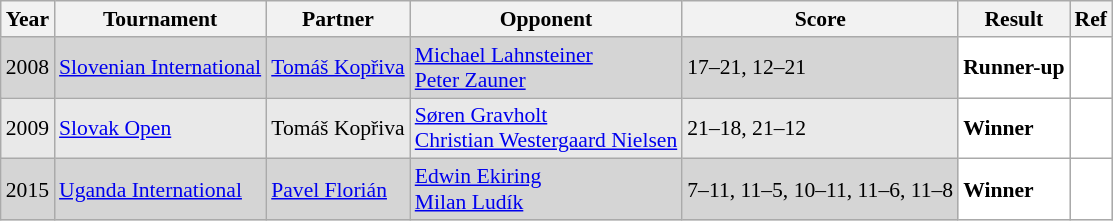<table class="sortable wikitable" style="font-size: 90%;">
<tr>
<th>Year</th>
<th>Tournament</th>
<th>Partner</th>
<th>Opponent</th>
<th>Score</th>
<th>Result</th>
<th>Ref</th>
</tr>
<tr style="background:#D5D5D5">
<td align="center">2008</td>
<td align="left"><a href='#'>Slovenian International</a></td>
<td align="left"> <a href='#'>Tomáš Kopřiva</a></td>
<td align="left"> <a href='#'>Michael Lahnsteiner</a><br> <a href='#'>Peter Zauner</a></td>
<td align="left">17–21, 12–21</td>
<td style="text-align:left; background:white"> <strong>Runner-up</strong></td>
<td style="text-align:center; background:white"></td>
</tr>
<tr style="background:#E9E9E9">
<td align="center">2009</td>
<td align="left"><a href='#'>Slovak Open</a></td>
<td align="left"> Tomáš Kopřiva</td>
<td align="left"> <a href='#'>Søren Gravholt</a><br> <a href='#'>Christian Westergaard Nielsen</a></td>
<td align="left">21–18, 21–12</td>
<td style="text-align:left; background:white"> <strong>Winner</strong></td>
<td style="text-align:center; background:white"></td>
</tr>
<tr style="background:#D5D5D5">
<td align="center">2015</td>
<td align="left"><a href='#'>Uganda International</a></td>
<td align="left"> <a href='#'>Pavel Florián</a></td>
<td align="left"> <a href='#'>Edwin Ekiring</a><br> <a href='#'>Milan Ludík</a></td>
<td align="left">7–11, 11–5, 10–11, 11–6, 11–8</td>
<td style="text-align:left; background:white"> <strong>Winner</strong></td>
<td style="text-align:center; background:white"></td>
</tr>
</table>
